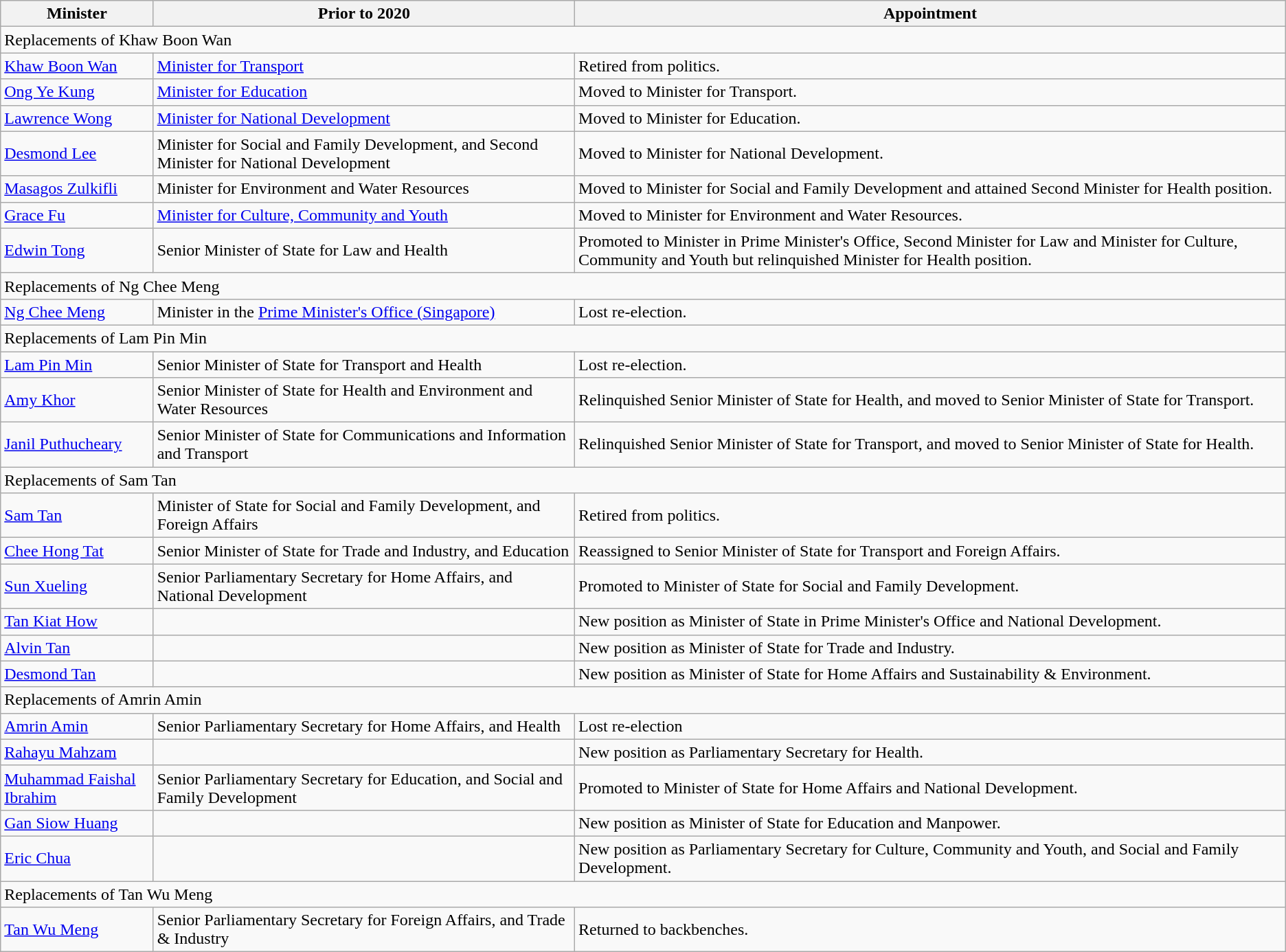<table class="wikitable">
<tr>
<th>Minister</th>
<th>Prior to 2020</th>
<th>Appointment</th>
</tr>
<tr>
<td colspan="3">Replacements of Khaw Boon Wan</td>
</tr>
<tr>
<td><a href='#'>Khaw Boon Wan</a></td>
<td><a href='#'>Minister for Transport</a></td>
<td>Retired from politics.</td>
</tr>
<tr>
<td><a href='#'>Ong Ye Kung</a></td>
<td><a href='#'>Minister for Education</a></td>
<td>Moved to Minister for Transport.</td>
</tr>
<tr>
<td><a href='#'>Lawrence Wong</a></td>
<td><a href='#'>Minister for National Development</a></td>
<td>Moved to Minister for Education.</td>
</tr>
<tr>
<td><a href='#'>Desmond Lee</a></td>
<td>Minister for Social and Family Development, and Second Minister for National Development</td>
<td>Moved to Minister for National Development.</td>
</tr>
<tr>
<td><a href='#'>Masagos Zulkifli</a></td>
<td>Minister for Environment and Water Resources</td>
<td>Moved to Minister for Social and Family Development and attained Second Minister for Health position.</td>
</tr>
<tr>
<td><a href='#'>Grace Fu</a></td>
<td><a href='#'>Minister for Culture, Community and Youth</a></td>
<td>Moved to Minister for Environment and Water Resources.</td>
</tr>
<tr>
<td><a href='#'>Edwin Tong</a></td>
<td>Senior Minister of State for Law and Health</td>
<td>Promoted to Minister in Prime Minister's Office, Second Minister for Law and Minister for Culture, Community and Youth but relinquished Minister for Health position.</td>
</tr>
<tr>
<td colspan="3">Replacements of Ng Chee Meng</td>
</tr>
<tr>
<td><a href='#'>Ng Chee Meng</a></td>
<td>Minister in the <a href='#'>Prime Minister's Office (Singapore)</a></td>
<td>Lost re-election.</td>
</tr>
<tr>
<td colspan="3">Replacements of Lam Pin Min</td>
</tr>
<tr>
<td><a href='#'>Lam Pin Min</a></td>
<td>Senior Minister of State for Transport and Health</td>
<td>Lost re-election.</td>
</tr>
<tr>
<td><a href='#'>Amy Khor</a></td>
<td>Senior Minister of State for Health and Environment and Water Resources</td>
<td>Relinquished Senior Minister of State for Health, and moved to Senior Minister of State for Transport.</td>
</tr>
<tr>
<td><a href='#'>Janil Puthucheary</a></td>
<td>Senior Minister of State for Communications and Information and Transport</td>
<td>Relinquished Senior Minister of State for Transport, and moved to Senior Minister of State for Health.</td>
</tr>
<tr>
<td colspan="3">Replacements of Sam Tan</td>
</tr>
<tr>
<td><a href='#'>Sam Tan</a></td>
<td>Minister of State for Social and Family Development, and Foreign Affairs</td>
<td>Retired from politics.</td>
</tr>
<tr>
<td><a href='#'>Chee Hong Tat</a></td>
<td>Senior Minister of State for Trade and Industry, and Education</td>
<td>Reassigned to Senior Minister of State for Transport and Foreign Affairs.</td>
</tr>
<tr>
<td><a href='#'>Sun Xueling</a></td>
<td>Senior Parliamentary Secretary for Home Affairs, and National Development</td>
<td>Promoted to Minister of State for Social and Family Development.</td>
</tr>
<tr>
<td><a href='#'>Tan Kiat How</a></td>
<td></td>
<td>New position as Minister of State in Prime Minister's Office and National Development.</td>
</tr>
<tr>
<td><a href='#'>Alvin Tan</a></td>
<td></td>
<td>New position as Minister of State for Trade and Industry.</td>
</tr>
<tr>
<td><a href='#'>Desmond Tan</a></td>
<td></td>
<td>New position as Minister of State for Home Affairs and Sustainability & Environment.</td>
</tr>
<tr>
<td colspan="3">Replacements of Amrin Amin</td>
</tr>
<tr>
<td><a href='#'>Amrin Amin</a></td>
<td>Senior Parliamentary Secretary for Home Affairs, and Health</td>
<td>Lost re-election</td>
</tr>
<tr>
<td><a href='#'>Rahayu Mahzam</a></td>
<td></td>
<td>New position as Parliamentary Secretary for Health.</td>
</tr>
<tr>
<td><a href='#'>Muhammad Faishal Ibrahim</a></td>
<td>Senior Parliamentary Secretary for Education, and Social and Family Development</td>
<td>Promoted to Minister of State for Home Affairs and National Development.</td>
</tr>
<tr>
<td><a href='#'>Gan Siow Huang</a></td>
<td></td>
<td>New position as Minister of State for Education and Manpower.</td>
</tr>
<tr>
<td><a href='#'>Eric Chua</a></td>
<td></td>
<td>New position as Parliamentary Secretary for Culture, Community and Youth, and Social and Family Development.</td>
</tr>
<tr>
<td colspan="3">Replacements of Tan Wu Meng</td>
</tr>
<tr>
<td><a href='#'>Tan Wu Meng</a></td>
<td>Senior Parliamentary Secretary for Foreign Affairs, and Trade & Industry</td>
<td>Returned to backbenches.</td>
</tr>
</table>
